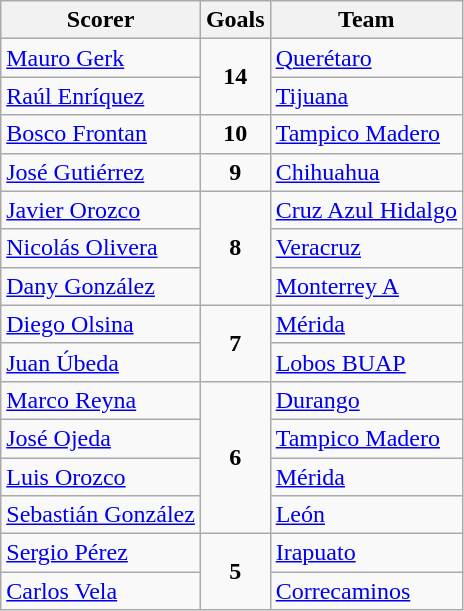<table class="wikitable">
<tr>
<th>Scorer</th>
<th>Goals</th>
<th>Team</th>
</tr>
<tr>
<td> <a href='#'>Mauro Gerk</a></td>
<td rowspan="2" align=center><strong>14</strong></td>
<td><a href='#'>Querétaro</a></td>
</tr>
<tr>
<td> <a href='#'>Raúl Enríquez</a></td>
<td><a href='#'>Tijuana</a></td>
</tr>
<tr>
<td> <a href='#'>Bosco Frontan</a></td>
<td rowspan="1" align=center><strong>10</strong></td>
<td><a href='#'>Tampico Madero</a></td>
</tr>
<tr>
<td> <a href='#'>José Gutiérrez</a></td>
<td rowspan="1" align=center><strong>9</strong></td>
<td><a href='#'>Chihuahua</a></td>
</tr>
<tr>
<td> <a href='#'>Javier Orozco</a></td>
<td rowspan="3" align=center><strong>8</strong></td>
<td><a href='#'>Cruz Azul Hidalgo</a></td>
</tr>
<tr>
<td> <a href='#'>Nicolás Olivera</a></td>
<td><a href='#'>Veracruz</a></td>
</tr>
<tr>
<td> <a href='#'>Dany González</a></td>
<td><a href='#'>Monterrey A</a></td>
</tr>
<tr>
<td> <a href='#'>Diego Olsina</a></td>
<td rowspan="2" align=center><strong>7</strong></td>
<td><a href='#'>Mérida</a></td>
</tr>
<tr>
<td> <a href='#'>Juan Úbeda</a></td>
<td><a href='#'>Lobos BUAP</a></td>
</tr>
<tr>
<td> <a href='#'>Marco Reyna</a></td>
<td rowspan="4" align=center><strong>6</strong></td>
<td><a href='#'>Durango</a></td>
</tr>
<tr>
<td> <a href='#'>José Ojeda</a></td>
<td><a href='#'>Tampico Madero</a></td>
</tr>
<tr>
<td> <a href='#'>Luis Orozco</a></td>
<td><a href='#'>Mérida</a></td>
</tr>
<tr>
<td> <a href='#'>Sebastián González</a></td>
<td><a href='#'>León</a></td>
</tr>
<tr>
<td> <a href='#'>Sergio Pérez</a></td>
<td rowspan="2" align=center><strong>5</strong></td>
<td><a href='#'>Irapuato</a></td>
</tr>
<tr>
<td> <a href='#'>Carlos Vela</a></td>
<td><a href='#'>Correcaminos</a></td>
</tr>
</table>
